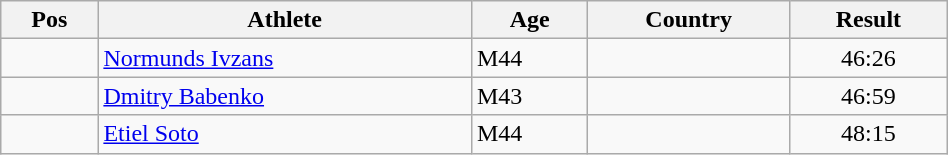<table class="wikitable"  style="text-align:center; width:50%;">
<tr>
<th>Pos</th>
<th>Athlete</th>
<th>Age</th>
<th>Country</th>
<th>Result</th>
</tr>
<tr>
<td align=center></td>
<td align=left><a href='#'>Normunds Ivzans</a></td>
<td align=left>M44</td>
<td align=left></td>
<td>46:26</td>
</tr>
<tr>
<td align=center></td>
<td align=left><a href='#'>Dmitry Babenko</a></td>
<td align=left>M43</td>
<td align=left></td>
<td>46:59</td>
</tr>
<tr>
<td align=center></td>
<td align=left><a href='#'>Etiel Soto</a></td>
<td align=left>M44</td>
<td align=left></td>
<td>48:15</td>
</tr>
</table>
